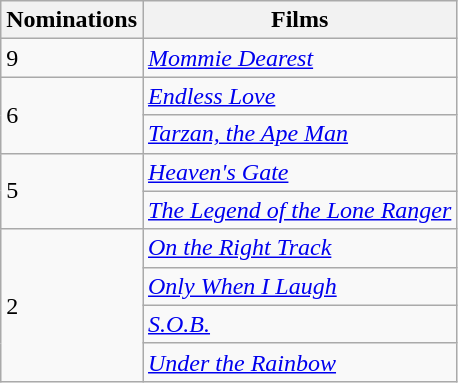<table class="wikitable">
<tr>
<th>Nominations</th>
<th>Films</th>
</tr>
<tr>
<td>9</td>
<td><a href='#'><em>Mommie Dearest</em></a></td>
</tr>
<tr>
<td rowspan="2">6</td>
<td><a href='#'><em>Endless Love</em></a></td>
</tr>
<tr>
<td><a href='#'><em>Tarzan, the Ape Man</em></a></td>
</tr>
<tr>
<td rowspan="2">5</td>
<td><a href='#'><em>Heaven's Gate</em></a></td>
</tr>
<tr>
<td><em><a href='#'>The Legend of the Lone Ranger</a></em></td>
</tr>
<tr>
<td rowspan="4">2</td>
<td><em><a href='#'>On the Right Track</a></em></td>
</tr>
<tr>
<td><a href='#'><em>Only When I Laugh</em></a></td>
</tr>
<tr>
<td><a href='#'><em>S.O.B.</em></a></td>
</tr>
<tr>
<td><em><a href='#'>Under the Rainbow</a></em></td>
</tr>
</table>
